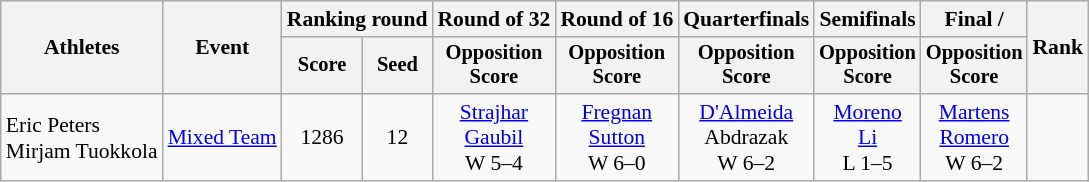<table class="wikitable" style="font-size:90%;">
<tr>
<th rowspan="2">Athletes</th>
<th rowspan="2">Event</th>
<th colspan="2">Ranking round</th>
<th>Round of 32</th>
<th>Round of 16</th>
<th>Quarterfinals</th>
<th>Semifinals</th>
<th>Final / </th>
<th rowspan=2>Rank</th>
</tr>
<tr style="font-size:95%">
<th>Score</th>
<th>Seed</th>
<th>Opposition<br>Score</th>
<th>Opposition<br>Score</th>
<th>Opposition<br>Score</th>
<th>Opposition<br>Score</th>
<th>Opposition<br>Score</th>
</tr>
<tr align=center>
<td align=left style="white-space:nowrap;"> Eric Peters<br> Mirjam Tuokkola</td>
<td><a href='#'>Mixed Team</a></td>
<td>1286</td>
<td>12</td>
<td> <a href='#'>Strajhar</a><br> <a href='#'>Gaubil</a><br>W 5–4</td>
<td> <a href='#'>Fregnan</a><br> <a href='#'>Sutton</a><br>W 6–0</td>
<td> <a href='#'>D'Almeida</a><br> Abdrazak<br>W 6–2</td>
<td> <a href='#'>Moreno</a><br> <a href='#'>Li</a><br>L 1–5</td>
<td> <a href='#'>Martens</a><br> <a href='#'>Romero</a><br>W 6–2</td>
<td></td>
</tr>
</table>
